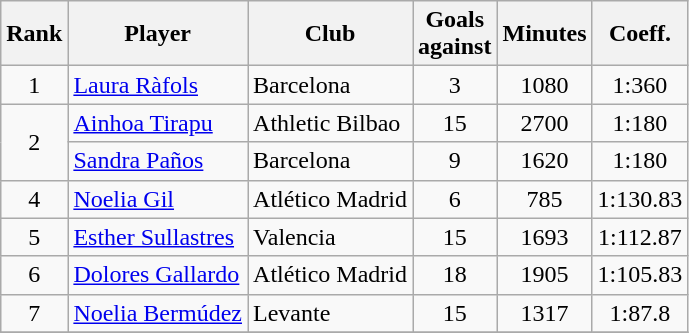<table class="wikitable" style="text-align:center">
<tr>
<th>Rank</th>
<th>Player</th>
<th>Club</th>
<th>Goals<br>against</th>
<th>Minutes</th>
<th>Coeff.</th>
</tr>
<tr>
<td>1</td>
<td align=left><a href='#'>Laura Ràfols</a></td>
<td align=left>Barcelona</td>
<td>3</td>
<td>1080</td>
<td>1:360</td>
</tr>
<tr>
<td rowspan="2">2</td>
<td align=left><a href='#'>Ainhoa Tirapu</a></td>
<td align=left>Athletic Bilbao</td>
<td>15</td>
<td>2700</td>
<td>1:180</td>
</tr>
<tr>
<td align=left><a href='#'>Sandra Paños</a></td>
<td align=left>Barcelona</td>
<td>9</td>
<td>1620</td>
<td>1:180</td>
</tr>
<tr>
<td>4</td>
<td align=left><a href='#'>Noelia Gil</a></td>
<td align=left>Atlético Madrid</td>
<td>6</td>
<td>785</td>
<td>1:130.83</td>
</tr>
<tr>
<td>5</td>
<td align=left><a href='#'>Esther Sullastres</a></td>
<td align=left>Valencia</td>
<td>15</td>
<td>1693</td>
<td>1:112.87</td>
</tr>
<tr>
<td>6</td>
<td align=left><a href='#'>Dolores Gallardo</a></td>
<td align=left>Atlético Madrid</td>
<td>18</td>
<td>1905</td>
<td>1:105.83</td>
</tr>
<tr>
<td>7</td>
<td align=left><a href='#'>Noelia Bermúdez</a></td>
<td align=left>Levante</td>
<td>15</td>
<td>1317</td>
<td>1:87.8</td>
</tr>
<tr>
</tr>
</table>
